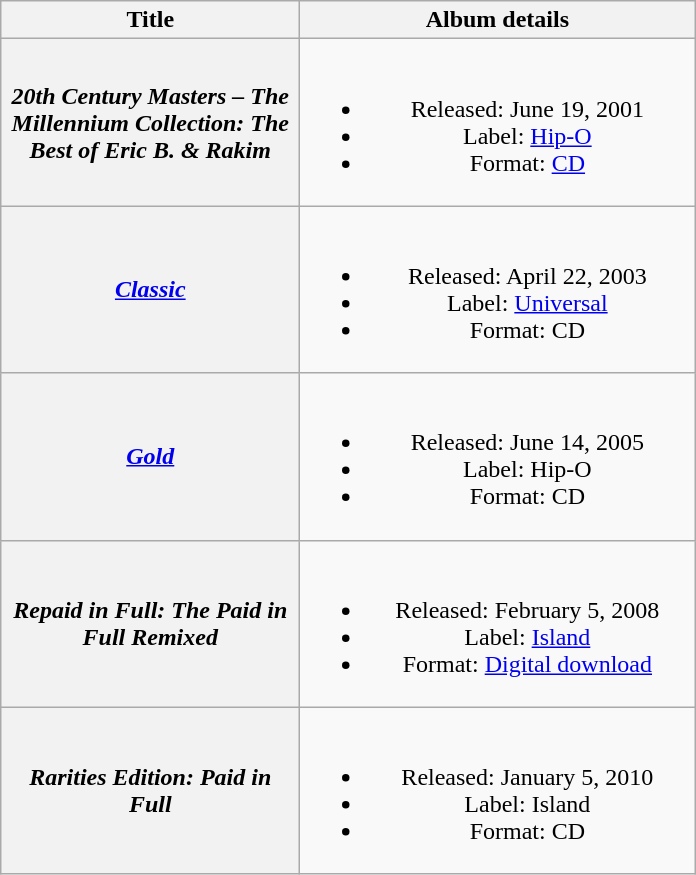<table class="wikitable plainrowheaders" style="text-align:center;">
<tr>
<th scope="col" style="width:12em;">Title</th>
<th scope="col" style="width:16em;">Album details</th>
</tr>
<tr>
<th scope="row"><em>20th Century Masters – The Millennium Collection: The Best of Eric B. & Rakim</em></th>
<td><br><ul><li>Released: June 19, 2001</li><li>Label: <a href='#'>Hip-O</a></li><li>Format: <a href='#'>CD</a></li></ul></td>
</tr>
<tr>
<th scope="row"><em><a href='#'>Classic</a></em></th>
<td><br><ul><li>Released: April 22, 2003</li><li>Label: <a href='#'>Universal</a></li><li>Format: CD</li></ul></td>
</tr>
<tr>
<th scope="row"><em><a href='#'>Gold</a></em></th>
<td><br><ul><li>Released: June 14, 2005</li><li>Label: Hip-O</li><li>Format: CD</li></ul></td>
</tr>
<tr>
<th scope="row"><em>Repaid in Full: The Paid in Full Remixed</em></th>
<td><br><ul><li>Released: February 5, 2008</li><li>Label: <a href='#'>Island</a></li><li>Format: <a href='#'>Digital download</a></li></ul></td>
</tr>
<tr>
<th scope="row"><em>Rarities Edition: Paid in Full</em></th>
<td><br><ul><li>Released: January 5, 2010</li><li>Label: Island</li><li>Format: CD</li></ul></td>
</tr>
</table>
